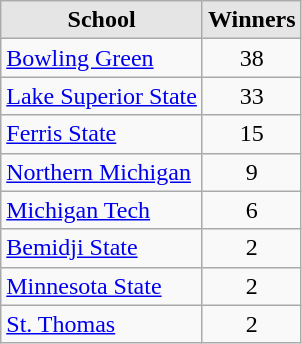<table class="wikitable">
<tr>
<th style="background:#e5e5e5;">School</th>
<th style="background:#e5e5e5;">Winners</th>
</tr>
<tr>
<td><a href='#'>Bowling Green</a></td>
<td align=center>38</td>
</tr>
<tr>
<td><a href='#'>Lake Superior State</a></td>
<td align=center>33</td>
</tr>
<tr>
<td><a href='#'>Ferris State</a></td>
<td align=center>15</td>
</tr>
<tr>
<td><a href='#'>Northern Michigan</a></td>
<td align=center>9</td>
</tr>
<tr>
<td><a href='#'>Michigan Tech</a></td>
<td align=center>6</td>
</tr>
<tr>
<td><a href='#'>Bemidji State</a></td>
<td align=center>2</td>
</tr>
<tr>
<td><a href='#'>Minnesota State</a></td>
<td align=center>2</td>
</tr>
<tr>
<td><a href='#'>St. Thomas</a></td>
<td align=center>2</td>
</tr>
</table>
